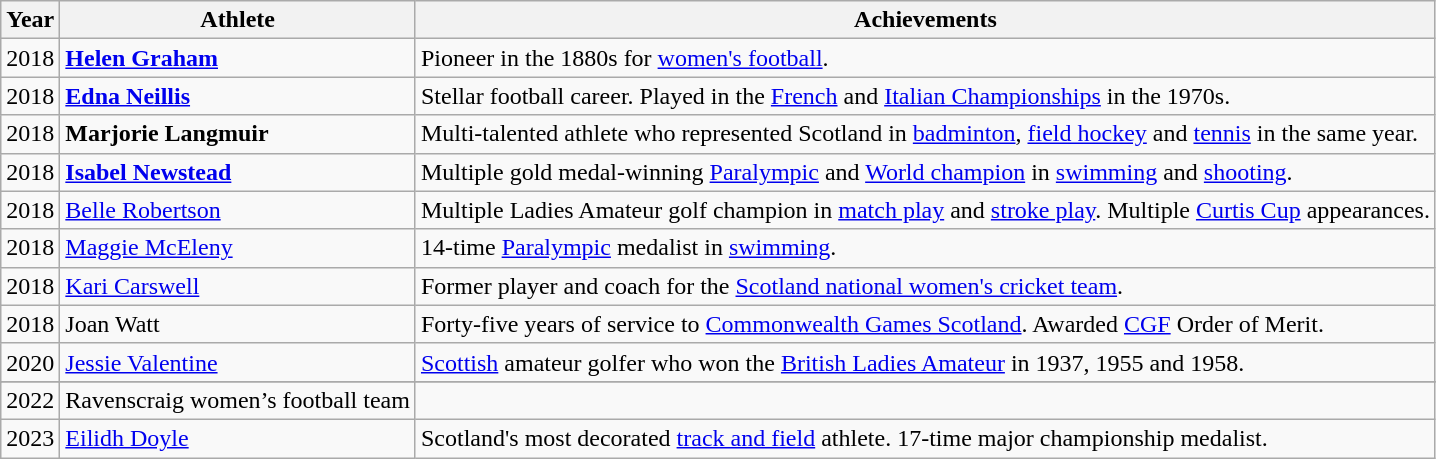<table class="wikitable sortable">
<tr>
<th>Year</th>
<th>Athlete</th>
<th class="unsortable">Achievements</th>
</tr>
<tr>
<td>2018</td>
<td><strong><a href='#'>Helen Graham</a></strong></td>
<td>Pioneer in the 1880s for <a href='#'>women's football</a>. </td>
</tr>
<tr>
<td>2018</td>
<td><strong><a href='#'>Edna Neillis</a></strong></td>
<td>Stellar football career. Played in the <a href='#'>French</a> and <a href='#'>Italian Championships</a> in the 1970s.</td>
</tr>
<tr>
<td>2018</td>
<td><strong>Marjorie Langmuir</strong></td>
<td>Multi-talented athlete who represented Scotland in <a href='#'>badminton</a>, <a href='#'>field hockey</a> and <a href='#'>tennis</a> in the same year.</td>
</tr>
<tr>
<td>2018</td>
<td><strong><a href='#'>Isabel Newstead</a></strong></td>
<td>Multiple gold medal-winning <a href='#'>Paralympic</a> and <a href='#'>World champion</a> in <a href='#'>swimming</a> and <a href='#'>shooting</a>.</td>
</tr>
<tr>
<td>2018</td>
<td><a href='#'>Belle Robertson</a></td>
<td>Multiple Ladies Amateur golf champion in <a href='#'>match play</a> and <a href='#'>stroke play</a>. Multiple <a href='#'>Curtis Cup</a> appearances.</td>
</tr>
<tr>
<td>2018</td>
<td><a href='#'>Maggie McEleny</a></td>
<td>14-time <a href='#'>Paralympic</a> medalist in <a href='#'>swimming</a>.</td>
</tr>
<tr>
<td>2018</td>
<td><a href='#'>Kari Carswell</a></td>
<td>Former player and coach for the <a href='#'>Scotland national women's cricket team</a>.</td>
</tr>
<tr>
<td>2018</td>
<td>Joan Watt</td>
<td>Forty-five years of service to <a href='#'>Commonwealth Games Scotland</a>. Awarded <a href='#'>CGF</a> Order of Merit.</td>
</tr>
<tr>
<td>2020</td>
<td><a href='#'>Jessie Valentine</a></td>
<td><a href='#'>Scottish</a> amateur golfer who won the <a href='#'>British Ladies Amateur</a> in 1937, 1955 and 1958.</td>
</tr>
<tr>
</tr>
<tr>
<td>2022</td>
<td>Ravenscraig women’s football team</td>
<td></td>
</tr>
<tr>
<td>2023</td>
<td><a href='#'>Eilidh Doyle</a></td>
<td>Scotland's most decorated <a href='#'>track and field</a> athlete. 17-time major championship medalist.</td>
</tr>
</table>
